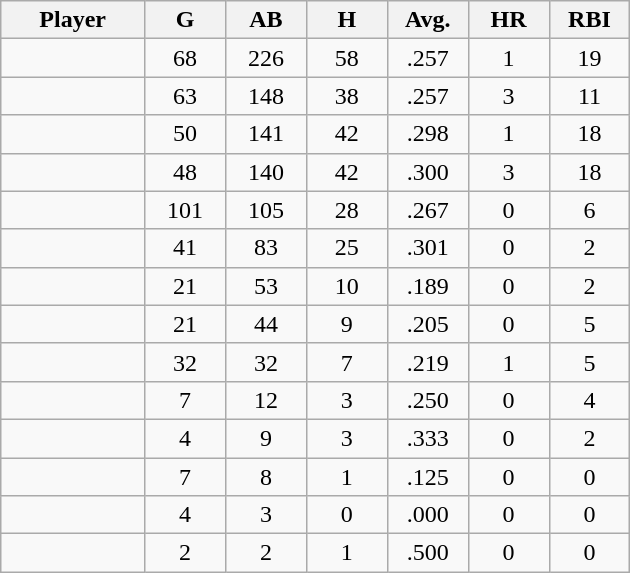<table class="wikitable sortable">
<tr>
<th bgcolor="#DDDDFF" width="16%">Player</th>
<th bgcolor="#DDDDFF" width="9%">G</th>
<th bgcolor="#DDDDFF" width="9%">AB</th>
<th bgcolor="#DDDDFF" width="9%">H</th>
<th bgcolor="#DDDDFF" width="9%">Avg.</th>
<th bgcolor="#DDDDFF" width="9%">HR</th>
<th bgcolor="#DDDDFF" width="9%">RBI</th>
</tr>
<tr align="center">
<td></td>
<td>68</td>
<td>226</td>
<td>58</td>
<td>.257</td>
<td>1</td>
<td>19</td>
</tr>
<tr align="center">
<td></td>
<td>63</td>
<td>148</td>
<td>38</td>
<td>.257</td>
<td>3</td>
<td>11</td>
</tr>
<tr align="center">
<td></td>
<td>50</td>
<td>141</td>
<td>42</td>
<td>.298</td>
<td>1</td>
<td>18</td>
</tr>
<tr align=center>
<td></td>
<td>48</td>
<td>140</td>
<td>42</td>
<td>.300</td>
<td>3</td>
<td>18</td>
</tr>
<tr align="center">
<td></td>
<td>101</td>
<td>105</td>
<td>28</td>
<td>.267</td>
<td>0</td>
<td>6</td>
</tr>
<tr align="center">
<td></td>
<td>41</td>
<td>83</td>
<td>25</td>
<td>.301</td>
<td>0</td>
<td>2</td>
</tr>
<tr align="center">
<td></td>
<td>21</td>
<td>53</td>
<td>10</td>
<td>.189</td>
<td>0</td>
<td>2</td>
</tr>
<tr align="center">
<td></td>
<td>21</td>
<td>44</td>
<td>9</td>
<td>.205</td>
<td>0</td>
<td>5</td>
</tr>
<tr align="center">
<td></td>
<td>32</td>
<td>32</td>
<td>7</td>
<td>.219</td>
<td>1</td>
<td>5</td>
</tr>
<tr align="center">
<td></td>
<td>7</td>
<td>12</td>
<td>3</td>
<td>.250</td>
<td>0</td>
<td>4</td>
</tr>
<tr align="center">
<td></td>
<td>4</td>
<td>9</td>
<td>3</td>
<td>.333</td>
<td>0</td>
<td>2</td>
</tr>
<tr align="center">
<td></td>
<td>7</td>
<td>8</td>
<td>1</td>
<td>.125</td>
<td>0</td>
<td>0</td>
</tr>
<tr align="center">
<td></td>
<td>4</td>
<td>3</td>
<td>0</td>
<td>.000</td>
<td>0</td>
<td>0</td>
</tr>
<tr align="center">
<td></td>
<td>2</td>
<td>2</td>
<td>1</td>
<td>.500</td>
<td>0</td>
<td>0</td>
</tr>
</table>
